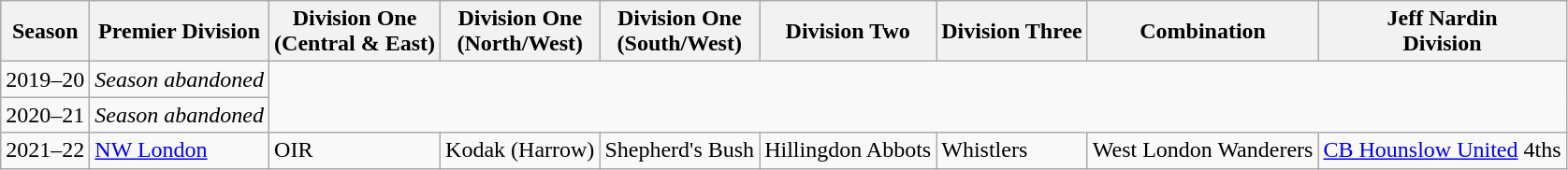<table class="wikitable">
<tr>
<th><strong>Season</strong></th>
<th><strong>Premier Division</strong></th>
<th><strong>Division One <br>(Central & East)</strong></th>
<th><strong>Division One <br>(North/West)</strong></th>
<th><strong>Division One <br>(South/West)</strong></th>
<th><strong>Division Two</strong></th>
<th><strong>Division Three</strong></th>
<th><strong>Combination</strong></th>
<th><strong>Jeff Nardin <br>Division</strong></th>
</tr>
<tr>
<td>2019–20</td>
<td><em>Season abandoned</em></td>
</tr>
<tr>
<td>2020–21</td>
<td><em>Season abandoned</em></td>
</tr>
<tr>
<td>2021–22</td>
<td><a href='#'>NW London</a></td>
<td>OIR</td>
<td>Kodak (Harrow)</td>
<td>Shepherd's Bush</td>
<td>Hillingdon Abbots</td>
<td>Whistlers</td>
<td>West London Wanderers</td>
<td><a href='#'>CB Hounslow United</a> 4ths</td>
</tr>
</table>
